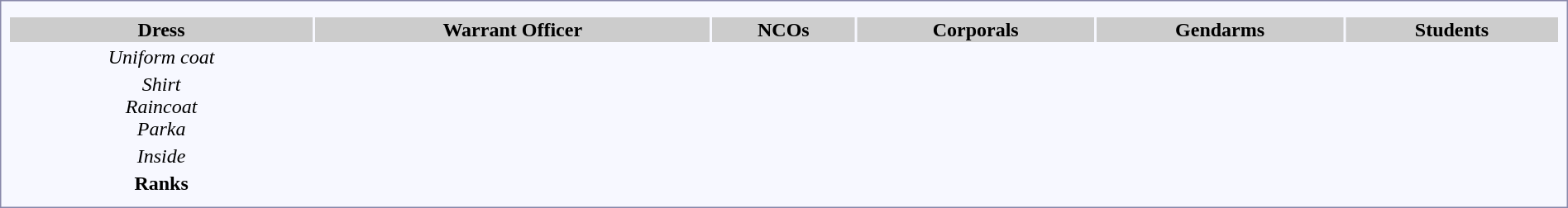<table style="border:1px solid #8888aa; background-color:#f7f8ff; padding:5px; font-size:100%; margin: 0px 12px 12px 0px;width:100%">
<tr>
</tr>
<tr bgcolor="#CCCCCC">
</tr>
<tr>
</tr>
<tr bgcolor="#CCCCCC">
<td align="center"><strong>Dress</strong></td>
<td colspan=1 style="text-align:center;"><strong>Warrant Officer</strong></td>
<td colspan=3 style="text-align:center;"><strong>NCOs</strong></td>
<td colspan=3 style="text-align:center;"><strong>Corporals</strong></td>
<td colspan=3 style="text-align:center;"><strong>Gendarms</strong></td>
<td colspan=1 style="text-align:center;"><strong>Students</strong></td>
</tr>
<tr align=center>
<td><em>Uniform coat</em></td>
<td align="center"></td>
<td align="center"></td>
<td align="center"></td>
<td align="center"></td>
<td align="center"></td>
<td align="center"></td>
<td align="center"></td>
<td align="center"></td>
<td align="center"></td>
<td align="center"></td>
<td align="center"></td>
</tr>
<tr align=center>
<td><em>Shirt<br>Raincoat<br>Parka</em></td>
<td align="center"></td>
<td align="center"></td>
<td align="center"></td>
<td align="center"></td>
<td align="center"></td>
<td align="center"></td>
<td align="center"></td>
<td align="center"></td>
<td align="center"></td>
</tr>
<tr align=center>
<td><em>Inside</em></td>
<td align="center"></td>
<td align="center"></td>
<td align="center"></td>
<td align="center"></td>
<td align="center"></td>
<td align="center"></td>
<td align="center"></td>
<td align="center"></td>
<td align="center"></td>
</tr>
<tr align=center>
<td><strong>Ranks</strong></td>
<td></td>
<td></td>
<td></td>
<td></td>
<td></td>
<td></td>
<td></td>
<td></td>
<td></td>
<td></td>
<td></td>
</tr>
<tr align="center">
</tr>
</table>
